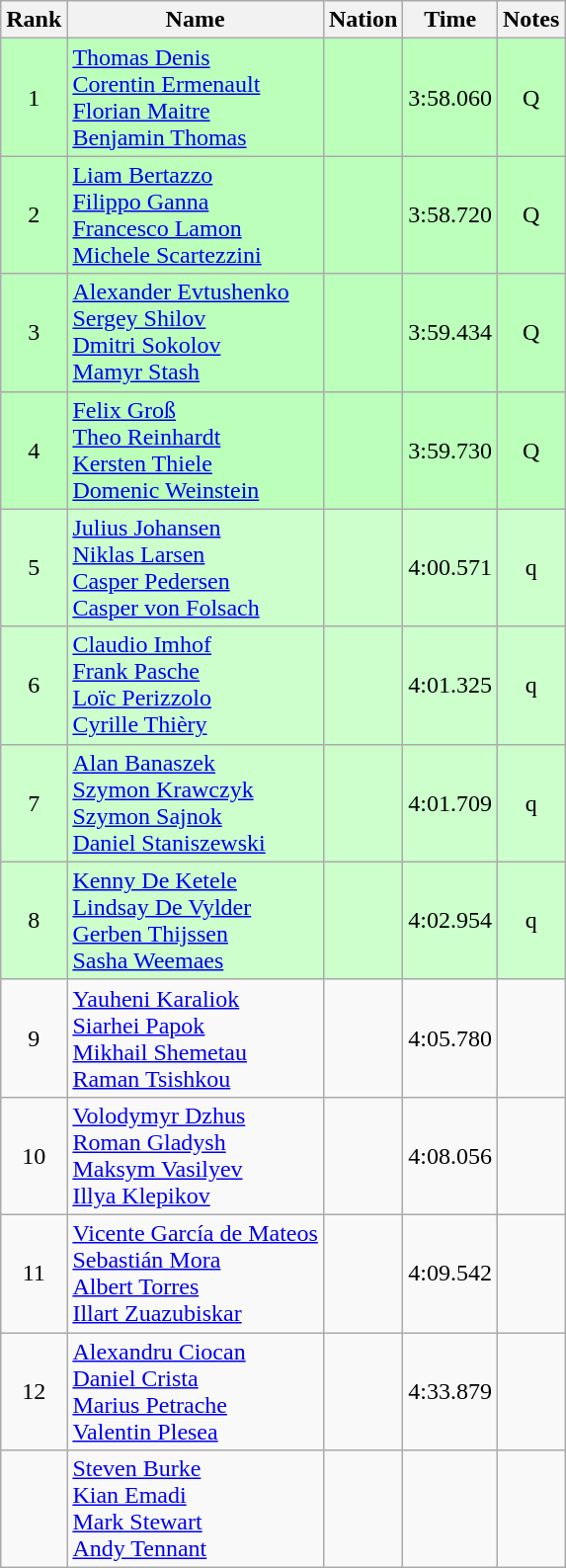<table class="wikitable sortable" style="text-align:center">
<tr>
<th>Rank</th>
<th>Name</th>
<th>Nation</th>
<th>Time</th>
<th>Notes</th>
</tr>
<tr bgcolor=bbffbb>
<td>1</td>
<td align=left><a href='#'>Thomas Denis</a><br><a href='#'>Corentin Ermenault</a><br><a href='#'>Florian Maitre</a><br><a href='#'>Benjamin Thomas</a></td>
<td align=left></td>
<td>3:58.060</td>
<td>Q</td>
</tr>
<tr bgcolor=bbffbb>
<td>2</td>
<td align=left><a href='#'>Liam Bertazzo</a><br><a href='#'>Filippo Ganna</a><br><a href='#'>Francesco Lamon</a><br><a href='#'>Michele Scartezzini</a></td>
<td align=left></td>
<td>3:58.720</td>
<td>Q</td>
</tr>
<tr bgcolor=bbffbb>
<td>3</td>
<td align=left><a href='#'>Alexander Evtushenko</a><br><a href='#'>Sergey Shilov</a><br><a href='#'>Dmitri Sokolov</a><br><a href='#'>Mamyr Stash</a></td>
<td align=left></td>
<td>3:59.434</td>
<td>Q</td>
</tr>
<tr bgcolor=bbffbb>
<td>4</td>
<td align=left><a href='#'>Felix Groß</a><br><a href='#'>Theo Reinhardt</a><br><a href='#'>Kersten Thiele</a><br><a href='#'>Domenic Weinstein</a></td>
<td align=left></td>
<td>3:59.730</td>
<td>Q</td>
</tr>
<tr bgcolor=ccffcc>
<td>5</td>
<td align=left><a href='#'>Julius Johansen</a><br><a href='#'>Niklas Larsen</a><br><a href='#'>Casper Pedersen</a><br><a href='#'>Casper von Folsach</a></td>
<td align=left></td>
<td>4:00.571</td>
<td>q</td>
</tr>
<tr bgcolor=ccffcc>
<td>6</td>
<td align=left><a href='#'>Claudio Imhof</a><br><a href='#'>Frank Pasche</a><br><a href='#'>Loïc Perizzolo</a><br><a href='#'>Cyrille Thièry</a></td>
<td align=left></td>
<td>4:01.325</td>
<td>q</td>
</tr>
<tr bgcolor=ccffcc>
<td>7</td>
<td align=left><a href='#'>Alan Banaszek</a><br><a href='#'>Szymon Krawczyk</a><br><a href='#'>Szymon Sajnok</a><br><a href='#'>Daniel Staniszewski</a></td>
<td align=left></td>
<td>4:01.709</td>
<td>q</td>
</tr>
<tr bgcolor=ccffcc>
<td>8</td>
<td align=left><a href='#'>Kenny De Ketele</a><br><a href='#'>Lindsay De Vylder</a><br><a href='#'>Gerben Thijssen</a><br><a href='#'>Sasha Weemaes</a></td>
<td align=left></td>
<td>4:02.954</td>
<td>q</td>
</tr>
<tr>
<td>9</td>
<td align=left><a href='#'>Yauheni Karaliok</a><br><a href='#'>Siarhei Papok</a><br><a href='#'>Mikhail Shemetau</a><br><a href='#'>Raman Tsishkou</a></td>
<td align=left></td>
<td>4:05.780</td>
<td></td>
</tr>
<tr>
<td>10</td>
<td align=left><a href='#'>Volodymyr Dzhus</a><br><a href='#'>Roman Gladysh</a><br><a href='#'>Maksym Vasilyev</a><br><a href='#'>Illya Klepikov</a></td>
<td align=left></td>
<td>4:08.056</td>
<td></td>
</tr>
<tr>
<td>11</td>
<td align=left><a href='#'>Vicente García de Mateos</a><br><a href='#'>Sebastián Mora</a><br><a href='#'>Albert Torres</a><br><a href='#'>Illart Zuazubiskar</a></td>
<td align=left></td>
<td>4:09.542</td>
<td></td>
</tr>
<tr>
<td>12</td>
<td align=left><a href='#'>Alexandru Ciocan</a><br><a href='#'>Daniel Crista</a><br><a href='#'>Marius Petrache</a><br><a href='#'>Valentin Plesea</a></td>
<td align=left></td>
<td>4:33.879</td>
<td></td>
</tr>
<tr>
<td></td>
<td align=left><a href='#'>Steven Burke</a><br><a href='#'>Kian Emadi</a><br><a href='#'>Mark Stewart</a><br><a href='#'>Andy Tennant</a></td>
<td align=left></td>
<td></td>
<td></td>
</tr>
</table>
